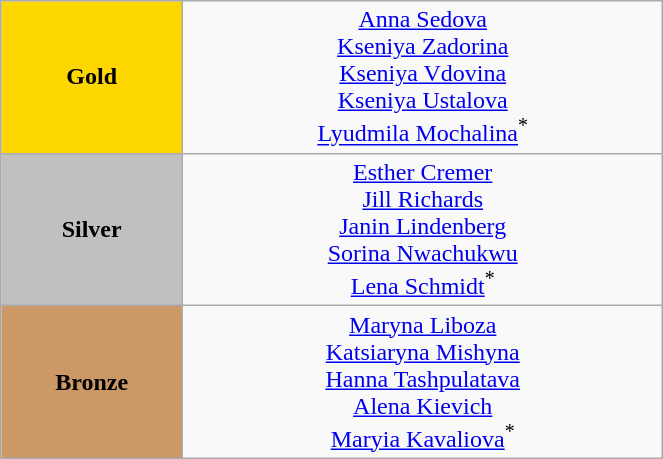<table class="wikitable" style="text-align:center; " width="35%">
<tr>
<td bgcolor="gold"><strong>Gold</strong></td>
<td><a href='#'>Anna Sedova</a><br><a href='#'>Kseniya Zadorina</a><br><a href='#'>Kseniya Vdovina</a><br><a href='#'>Kseniya Ustalova</a><br><a href='#'>Lyudmila Mochalina</a><sup>*</sup><br>  <small><em></em></small></td>
</tr>
<tr>
<td bgcolor="silver"><strong>Silver</strong></td>
<td><a href='#'>Esther Cremer</a><br><a href='#'>Jill Richards</a><br><a href='#'>Janin Lindenberg</a><br><a href='#'>Sorina Nwachukwu</a><br><a href='#'>Lena Schmidt</a><sup>*</sup><br>  <small><em></em></small></td>
</tr>
<tr>
<td bgcolor="CC9966"><strong>Bronze</strong></td>
<td><a href='#'>Maryna Liboza</a><br><a href='#'>Katsiaryna Mishyna</a><br><a href='#'>Hanna Tashpulatava</a><br><a href='#'>Alena Kievich</a><br><a href='#'>Maryia Kavaliova</a><sup>*</sup><br>  <small><em></em></small></td>
</tr>
</table>
